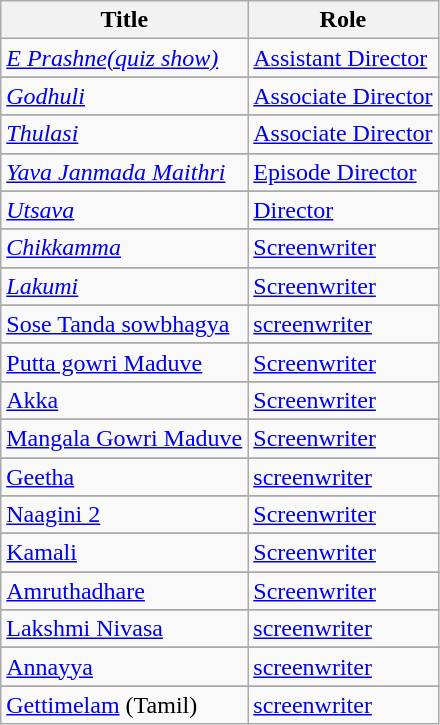<table class="wikitable sortable">
<tr>
<th>Title</th>
<th>Role</th>
</tr>
<tr>
<td><em><a href='#'>E Prashne(quiz show)</a></em></td>
<td><a href='#'>Assistant Director</a></td>
</tr>
<tr>
</tr>
<tr>
<td><em><a href='#'>Godhuli</a></em></td>
<td><a href='#'>Associate Director</a></td>
</tr>
<tr>
</tr>
<tr>
<td><em><a href='#'>Thulasi</a></em></td>
<td><a href='#'>Associate Director</a></td>
</tr>
<tr>
</tr>
<tr>
<td><em><a href='#'>Yava Janmada Maithri</a></em></td>
<td><a href='#'>Episode Director</a></td>
</tr>
<tr>
</tr>
<tr>
<td><em><a href='#'>Utsava</a></em></td>
<td><a href='#'>Director</a></td>
</tr>
<tr>
</tr>
<tr>
<td><em><a href='#'>Chikkamma</a></em></td>
<td><a href='#'>Screenwriter</a></td>
</tr>
<tr>
</tr>
<tr>
<td><em><a href='#'>Lakumi</a></em></td>
<td><a href='#'>Screenwriter</a></td>
</tr>
<tr>
</tr>
<tr>
<td><a href='#'>Sose Tanda sowbhagya</a></td>
<td><a href='#'>screenwriter</a></td>
</tr>
<tr>
</tr>
<tr>
<td><a href='#'>Putta gowri Maduve</a></td>
<td><a href='#'>Screenwriter</a></td>
</tr>
<tr>
</tr>
<tr>
<td><a href='#'>Akka</a></td>
<td><a href='#'>Screenwriter</a></td>
</tr>
<tr>
</tr>
<tr>
<td><a href='#'>Mangala Gowri Maduve</a></td>
<td><a href='#'>Screenwriter</a></td>
</tr>
<tr>
</tr>
<tr>
<td><a href='#'>Geetha</a></td>
<td><a href='#'>screenwriter</a></td>
</tr>
<tr>
</tr>
<tr>
<td><a href='#'>Naagini 2</a></td>
<td><a href='#'>Screenwriter</a></td>
</tr>
<tr>
</tr>
<tr>
<td><a href='#'>Kamali</a></td>
<td><a href='#'>Screenwriter</a></td>
</tr>
<tr>
</tr>
<tr>
<td><a href='#'>Amruthadhare</a></td>
<td><a href='#'>Screenwriter</a></td>
</tr>
<tr>
</tr>
<tr>
<td><a href='#'>Lakshmi Nivasa</a></td>
<td><a href='#'>screenwriter</a></td>
</tr>
<tr>
</tr>
<tr>
<td><a href='#'>Annayya</a></td>
<td><a href='#'>screenwriter</a></td>
</tr>
<tr>
</tr>
<tr>
<td><a href='#'>Gettimelam</a> (Tamil)</td>
<td><a href='#'>screenwriter</a></td>
</tr>
</table>
